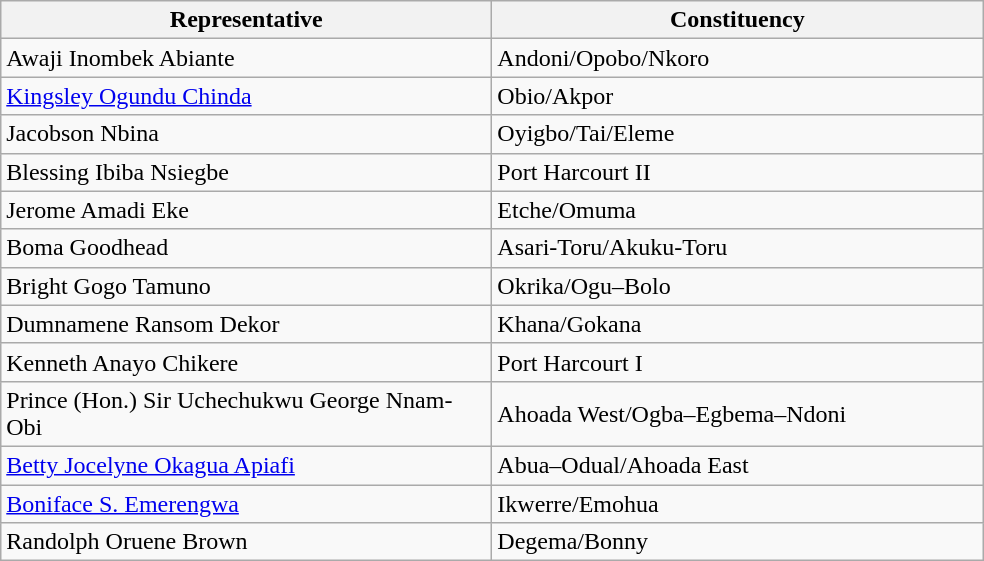<table class="wikitable">
<tr>
<th style="width:20em">Representative</th>
<th style="width:20em">Constituency</th>
</tr>
<tr>
<td>Awaji Inombek Abiante</td>
<td>Andoni/Opobo/Nkoro</td>
</tr>
<tr>
<td><a href='#'>Kingsley Ogundu Chinda</a></td>
<td>Obio/Akpor</td>
</tr>
<tr>
<td>Jacobson Nbina</td>
<td>Oyigbo/Tai/Eleme</td>
</tr>
<tr>
<td>Blessing Ibiba Nsiegbe</td>
<td>Port Harcourt II</td>
</tr>
<tr>
<td>Jerome Amadi Eke</td>
<td>Etche/Omuma</td>
</tr>
<tr>
<td>Boma Goodhead</td>
<td>Asari-Toru/Akuku-Toru</td>
</tr>
<tr>
<td>Bright Gogo Tamuno</td>
<td>Okrika/Ogu–Bolo</td>
</tr>
<tr>
<td>Dumnamene Ransom Dekor</td>
<td>Khana/Gokana</td>
</tr>
<tr>
<td>Kenneth Anayo Chikere</td>
<td>Port Harcourt I</td>
</tr>
<tr>
<td>Prince (Hon.) Sir Uchechukwu George Nnam-Obi</td>
<td>Ahoada West/Ogba–Egbema–Ndoni</td>
</tr>
<tr>
<td><a href='#'>Betty Jocelyne Okagua Apiafi</a></td>
<td>Abua–Odual/Ahoada East</td>
</tr>
<tr>
<td><a href='#'>Boniface S. Emerengwa</a></td>
<td>Ikwerre/Emohua</td>
</tr>
<tr>
<td>Randolph Oruene Brown</td>
<td>Degema/Bonny</td>
</tr>
</table>
